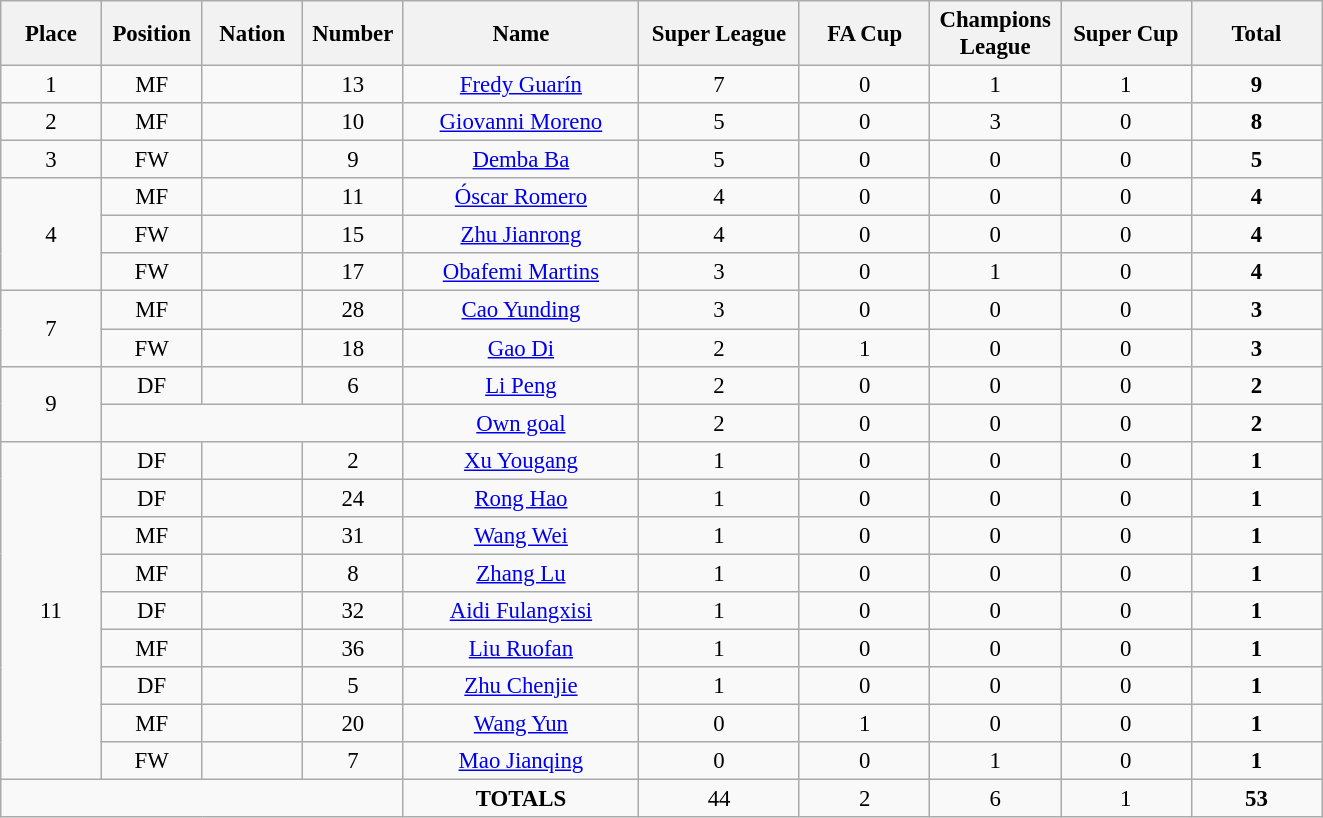<table class="wikitable" style="font-size: 95%; text-align: center;">
<tr>
<th width=60>Place</th>
<th width=60>Position</th>
<th width=60>Nation</th>
<th width=60>Number</th>
<th width=150>Name</th>
<th width=100>Super League</th>
<th width=80>FA Cup</th>
<th width=80>Champions League</th>
<th width=80>Super Cup</th>
<th width=80><strong>Total</strong></th>
</tr>
<tr>
<td>1</td>
<td>MF</td>
<td></td>
<td>13</td>
<td><a href='#'>Fredy Guarín</a></td>
<td>7</td>
<td>0</td>
<td>1</td>
<td>1</td>
<td><strong>9</strong></td>
</tr>
<tr>
<td>2</td>
<td>MF</td>
<td></td>
<td>10</td>
<td><a href='#'>Giovanni Moreno</a></td>
<td>5</td>
<td>0</td>
<td>3</td>
<td>0</td>
<td><strong>8</strong></td>
</tr>
<tr>
<td>3</td>
<td>FW</td>
<td></td>
<td>9</td>
<td><a href='#'>Demba Ba</a></td>
<td>5</td>
<td>0</td>
<td>0</td>
<td>0</td>
<td><strong>5</strong></td>
</tr>
<tr>
<td rowspan="3">4</td>
<td>MF</td>
<td></td>
<td>11</td>
<td><a href='#'>Óscar Romero</a></td>
<td>4</td>
<td>0</td>
<td>0</td>
<td>0</td>
<td><strong>4</strong></td>
</tr>
<tr>
<td>FW</td>
<td></td>
<td>15</td>
<td><a href='#'>Zhu Jianrong</a></td>
<td>4</td>
<td>0</td>
<td>0</td>
<td>0</td>
<td><strong>4</strong></td>
</tr>
<tr>
<td>FW</td>
<td></td>
<td>17</td>
<td><a href='#'>Obafemi Martins</a></td>
<td>3</td>
<td>0</td>
<td>1</td>
<td>0</td>
<td><strong>4</strong></td>
</tr>
<tr>
<td rowspan="2">7</td>
<td>MF</td>
<td></td>
<td>28</td>
<td><a href='#'>Cao Yunding</a></td>
<td>3</td>
<td>0</td>
<td>0</td>
<td>0</td>
<td><strong>3</strong></td>
</tr>
<tr>
<td>FW</td>
<td></td>
<td>18</td>
<td><a href='#'>Gao Di</a></td>
<td>2</td>
<td>1</td>
<td>0</td>
<td>0</td>
<td><strong>3</strong></td>
</tr>
<tr>
<td rowspan="2">9</td>
<td>DF</td>
<td></td>
<td>6</td>
<td><a href='#'>Li Peng</a></td>
<td>2</td>
<td>0</td>
<td>0</td>
<td>0</td>
<td><strong>2</strong></td>
</tr>
<tr>
<td colspan="3"></td>
<td><a href='#'>Own goal</a></td>
<td>2</td>
<td>0</td>
<td>0</td>
<td>0</td>
<td><strong>2</strong></td>
</tr>
<tr>
<td rowspan="9">11</td>
<td>DF</td>
<td></td>
<td>2</td>
<td><a href='#'>Xu Yougang</a></td>
<td>1</td>
<td>0</td>
<td>0</td>
<td>0</td>
<td><strong>1</strong></td>
</tr>
<tr>
<td>DF</td>
<td></td>
<td>24</td>
<td><a href='#'>Rong Hao</a></td>
<td>1</td>
<td>0</td>
<td>0</td>
<td>0</td>
<td><strong>1</strong></td>
</tr>
<tr>
<td>MF</td>
<td></td>
<td>31</td>
<td><a href='#'>Wang Wei</a></td>
<td>1</td>
<td>0</td>
<td>0</td>
<td>0</td>
<td><strong>1</strong></td>
</tr>
<tr>
<td>MF</td>
<td></td>
<td>8</td>
<td><a href='#'>Zhang Lu</a></td>
<td>1</td>
<td>0</td>
<td>0</td>
<td>0</td>
<td><strong>1</strong></td>
</tr>
<tr>
<td>DF</td>
<td></td>
<td>32</td>
<td><a href='#'>Aidi Fulangxisi</a></td>
<td>1</td>
<td>0</td>
<td>0</td>
<td>0</td>
<td><strong>1</strong></td>
</tr>
<tr>
<td>MF</td>
<td></td>
<td>36</td>
<td><a href='#'>Liu Ruofan</a></td>
<td>1</td>
<td>0</td>
<td>0</td>
<td>0</td>
<td><strong>1</strong></td>
</tr>
<tr>
<td>DF</td>
<td></td>
<td>5</td>
<td><a href='#'>Zhu Chenjie</a></td>
<td>1</td>
<td>0</td>
<td>0</td>
<td>0</td>
<td><strong>1</strong></td>
</tr>
<tr>
<td>MF</td>
<td></td>
<td>20</td>
<td><a href='#'>Wang Yun</a></td>
<td>0</td>
<td>1</td>
<td>0</td>
<td>0</td>
<td><strong>1</strong></td>
</tr>
<tr>
<td>FW</td>
<td></td>
<td>7</td>
<td><a href='#'>Mao Jianqing</a></td>
<td>0</td>
<td>0</td>
<td>1</td>
<td>0</td>
<td><strong>1</strong></td>
</tr>
<tr>
<td colspan="4"></td>
<td><strong>TOTALS</strong></td>
<td>44</td>
<td>2</td>
<td>6</td>
<td>1</td>
<td><strong>53</strong></td>
</tr>
</table>
